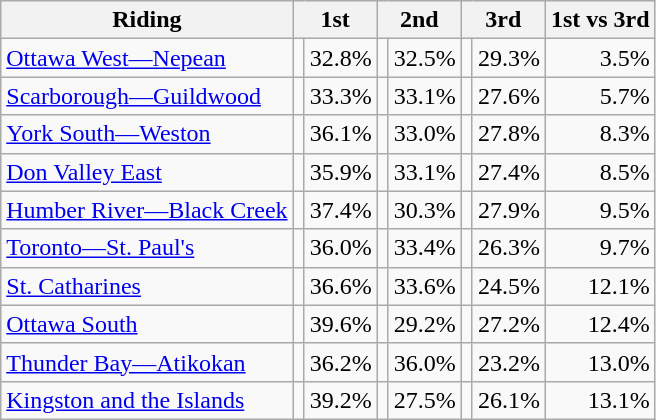<table class="wikitable" style="text-align:right;">
<tr>
<th>Riding</th>
<th colspan="2">1st</th>
<th colspan="2">2nd</th>
<th colspan="2">3rd</th>
<th>1st vs 3rd</th>
</tr>
<tr>
<td style="text-align:left;"><a href='#'>Ottawa West—Nepean</a></td>
<td></td>
<td>32.8%</td>
<td></td>
<td>32.5%</td>
<td></td>
<td>29.3%</td>
<td>3.5%</td>
</tr>
<tr>
<td style="text-align:left;"><a href='#'>Scarborough—Guildwood</a></td>
<td></td>
<td>33.3%</td>
<td></td>
<td>33.1%</td>
<td></td>
<td>27.6%</td>
<td>5.7%</td>
</tr>
<tr>
<td style="text-align:left;"><a href='#'>York South—Weston</a></td>
<td></td>
<td>36.1%</td>
<td></td>
<td>33.0%</td>
<td></td>
<td>27.8%</td>
<td>8.3%</td>
</tr>
<tr>
<td style="text-align:left;"><a href='#'>Don Valley East</a></td>
<td></td>
<td>35.9%</td>
<td></td>
<td>33.1%</td>
<td></td>
<td>27.4%</td>
<td>8.5%</td>
</tr>
<tr>
<td style="text-align:left;"><a href='#'>Humber River—Black Creek</a></td>
<td></td>
<td>37.4%</td>
<td></td>
<td>30.3%</td>
<td></td>
<td>27.9%</td>
<td>9.5%</td>
</tr>
<tr>
<td style="text-align:left;"><a href='#'>Toronto—St. Paul's</a></td>
<td></td>
<td>36.0%</td>
<td></td>
<td>33.4%</td>
<td></td>
<td>26.3%</td>
<td>9.7%</td>
</tr>
<tr>
<td style="text-align:left;"><a href='#'>St. Catharines</a></td>
<td></td>
<td>36.6%</td>
<td></td>
<td>33.6%</td>
<td></td>
<td>24.5%</td>
<td>12.1%</td>
</tr>
<tr>
<td style="text-align:left;"><a href='#'>Ottawa South</a></td>
<td></td>
<td>39.6%</td>
<td></td>
<td>29.2%</td>
<td></td>
<td>27.2%</td>
<td>12.4%</td>
</tr>
<tr>
<td style="text-align:left;"><a href='#'>Thunder Bay—Atikokan</a></td>
<td></td>
<td>36.2%</td>
<td></td>
<td>36.0%</td>
<td></td>
<td>23.2%</td>
<td>13.0%</td>
</tr>
<tr>
<td style="text-align:left;"><a href='#'>Kingston and the Islands</a></td>
<td></td>
<td>39.2%</td>
<td></td>
<td>27.5%</td>
<td></td>
<td>26.1%</td>
<td>13.1%</td>
</tr>
</table>
